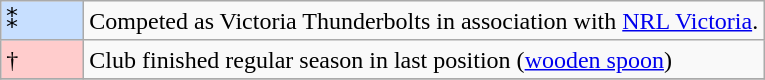<table class="wikitable">
<tr>
<td style="background:#c7dfff; width:3em">⁑</td>
<td>Competed as Victoria Thunderbolts in association with <a href='#'>NRL Victoria</a>.</td>
</tr>
<tr>
<td style="background-color:#fcc; width:3em">†</td>
<td>Club finished regular season in last position (<a href='#'>wooden spoon</a>)</td>
</tr>
<tr>
</tr>
</table>
